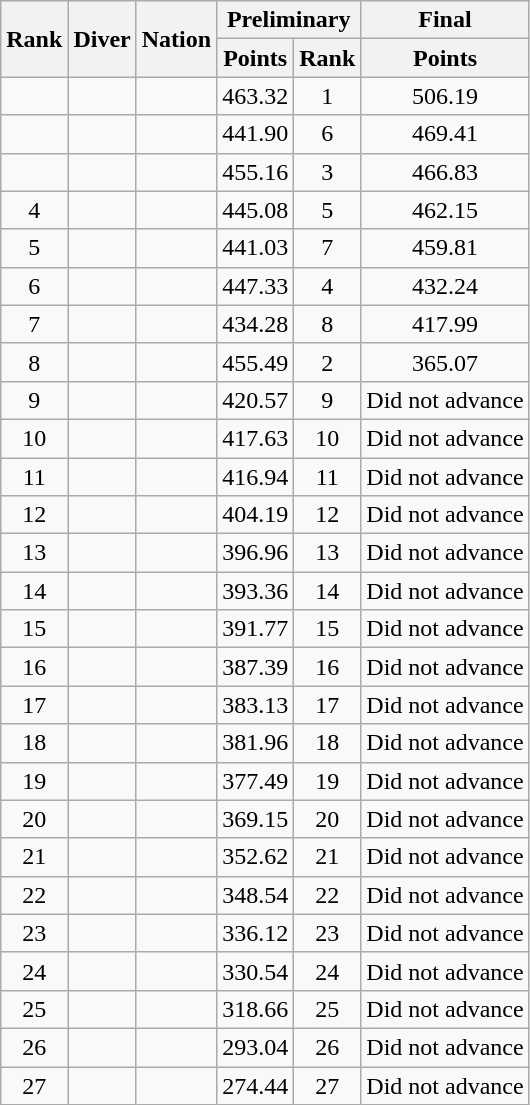<table class="wikitable sortable" style="text-align:center;">
<tr>
<th rowspan=2>Rank</th>
<th rowspan=2>Diver</th>
<th rowspan=2>Nation</th>
<th colspan=2>Preliminary</th>
<th>Final</th>
</tr>
<tr>
<th>Points</th>
<th>Rank</th>
<th>Points</th>
</tr>
<tr>
<td></td>
<td align=left></td>
<td align=left></td>
<td>463.32</td>
<td>1</td>
<td>506.19</td>
</tr>
<tr>
<td></td>
<td align=left></td>
<td align=left></td>
<td>441.90</td>
<td>6</td>
<td>469.41</td>
</tr>
<tr>
<td></td>
<td align=left></td>
<td align=left></td>
<td>455.16</td>
<td>3</td>
<td>466.83</td>
</tr>
<tr>
<td>4</td>
<td align=left></td>
<td align=left></td>
<td>445.08</td>
<td>5</td>
<td>462.15</td>
</tr>
<tr>
<td>5</td>
<td align=left></td>
<td align=left></td>
<td>441.03</td>
<td>7</td>
<td>459.81</td>
</tr>
<tr>
<td>6</td>
<td align=left></td>
<td align=left></td>
<td>447.33</td>
<td>4</td>
<td>432.24</td>
</tr>
<tr>
<td>7</td>
<td align=left></td>
<td align=left></td>
<td>434.28</td>
<td>8</td>
<td>417.99</td>
</tr>
<tr>
<td>8</td>
<td align=left></td>
<td align=left></td>
<td>455.49</td>
<td>2</td>
<td>365.07</td>
</tr>
<tr>
<td>9</td>
<td align=left></td>
<td align=left></td>
<td>420.57</td>
<td>9</td>
<td>Did not advance</td>
</tr>
<tr>
<td>10</td>
<td align=left></td>
<td align=left></td>
<td>417.63</td>
<td>10</td>
<td>Did not advance</td>
</tr>
<tr>
<td>11</td>
<td align=left></td>
<td align=left></td>
<td>416.94</td>
<td>11</td>
<td>Did not advance</td>
</tr>
<tr>
<td>12</td>
<td align=left></td>
<td align=left></td>
<td>404.19</td>
<td>12</td>
<td>Did not advance</td>
</tr>
<tr>
<td>13</td>
<td align=left></td>
<td align=left></td>
<td>396.96</td>
<td>13</td>
<td>Did not advance</td>
</tr>
<tr>
<td>14</td>
<td align=left></td>
<td align=left></td>
<td>393.36</td>
<td>14</td>
<td>Did not advance</td>
</tr>
<tr>
<td>15</td>
<td align=left></td>
<td align=left></td>
<td>391.77</td>
<td>15</td>
<td>Did not advance</td>
</tr>
<tr>
<td>16</td>
<td align=left></td>
<td align=left></td>
<td>387.39</td>
<td>16</td>
<td>Did not advance</td>
</tr>
<tr>
<td>17</td>
<td align=left></td>
<td align=left></td>
<td>383.13</td>
<td>17</td>
<td>Did not advance</td>
</tr>
<tr>
<td>18</td>
<td align=left></td>
<td align=left></td>
<td>381.96</td>
<td>18</td>
<td>Did not advance</td>
</tr>
<tr>
<td>19</td>
<td align=left></td>
<td align=left></td>
<td>377.49</td>
<td>19</td>
<td>Did not advance</td>
</tr>
<tr>
<td>20</td>
<td align=left></td>
<td align=left></td>
<td>369.15</td>
<td>20</td>
<td>Did not advance</td>
</tr>
<tr>
<td>21</td>
<td align=left></td>
<td align=left></td>
<td>352.62</td>
<td>21</td>
<td>Did not advance</td>
</tr>
<tr>
<td>22</td>
<td align=left></td>
<td align=left></td>
<td>348.54</td>
<td>22</td>
<td>Did not advance</td>
</tr>
<tr>
<td>23</td>
<td align=left></td>
<td align=left></td>
<td>336.12</td>
<td>23</td>
<td>Did not advance</td>
</tr>
<tr>
<td>24</td>
<td align=left></td>
<td align=left></td>
<td>330.54</td>
<td>24</td>
<td>Did not advance</td>
</tr>
<tr>
<td>25</td>
<td align=left></td>
<td align=left></td>
<td>318.66</td>
<td>25</td>
<td>Did not advance</td>
</tr>
<tr>
<td>26</td>
<td align=left></td>
<td align=left></td>
<td>293.04</td>
<td>26</td>
<td>Did not advance</td>
</tr>
<tr>
<td>27</td>
<td align=left></td>
<td align=left></td>
<td>274.44</td>
<td>27</td>
<td>Did not advance</td>
</tr>
</table>
